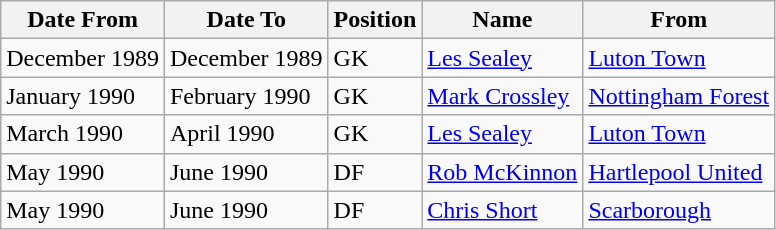<table class="wikitable">
<tr>
<th>Date From</th>
<th>Date To</th>
<th>Position</th>
<th>Name</th>
<th>From</th>
</tr>
<tr>
<td>December 1989</td>
<td>December 1989</td>
<td>GK</td>
<td> <a href='#'>Les Sealey</a></td>
<td> <a href='#'>Luton Town</a></td>
</tr>
<tr>
<td>January 1990</td>
<td>February 1990</td>
<td>GK</td>
<td> <a href='#'>Mark Crossley</a></td>
<td> <a href='#'>Nottingham Forest</a></td>
</tr>
<tr>
<td>March 1990</td>
<td>April 1990</td>
<td>GK</td>
<td> <a href='#'>Les Sealey</a></td>
<td> <a href='#'>Luton Town</a></td>
</tr>
<tr>
<td>May 1990</td>
<td>June 1990</td>
<td>DF</td>
<td> <a href='#'>Rob McKinnon</a></td>
<td> <a href='#'>Hartlepool United</a></td>
</tr>
<tr>
<td>May 1990</td>
<td>June 1990</td>
<td>DF</td>
<td> <a href='#'>Chris Short</a></td>
<td> <a href='#'>Scarborough</a></td>
</tr>
</table>
